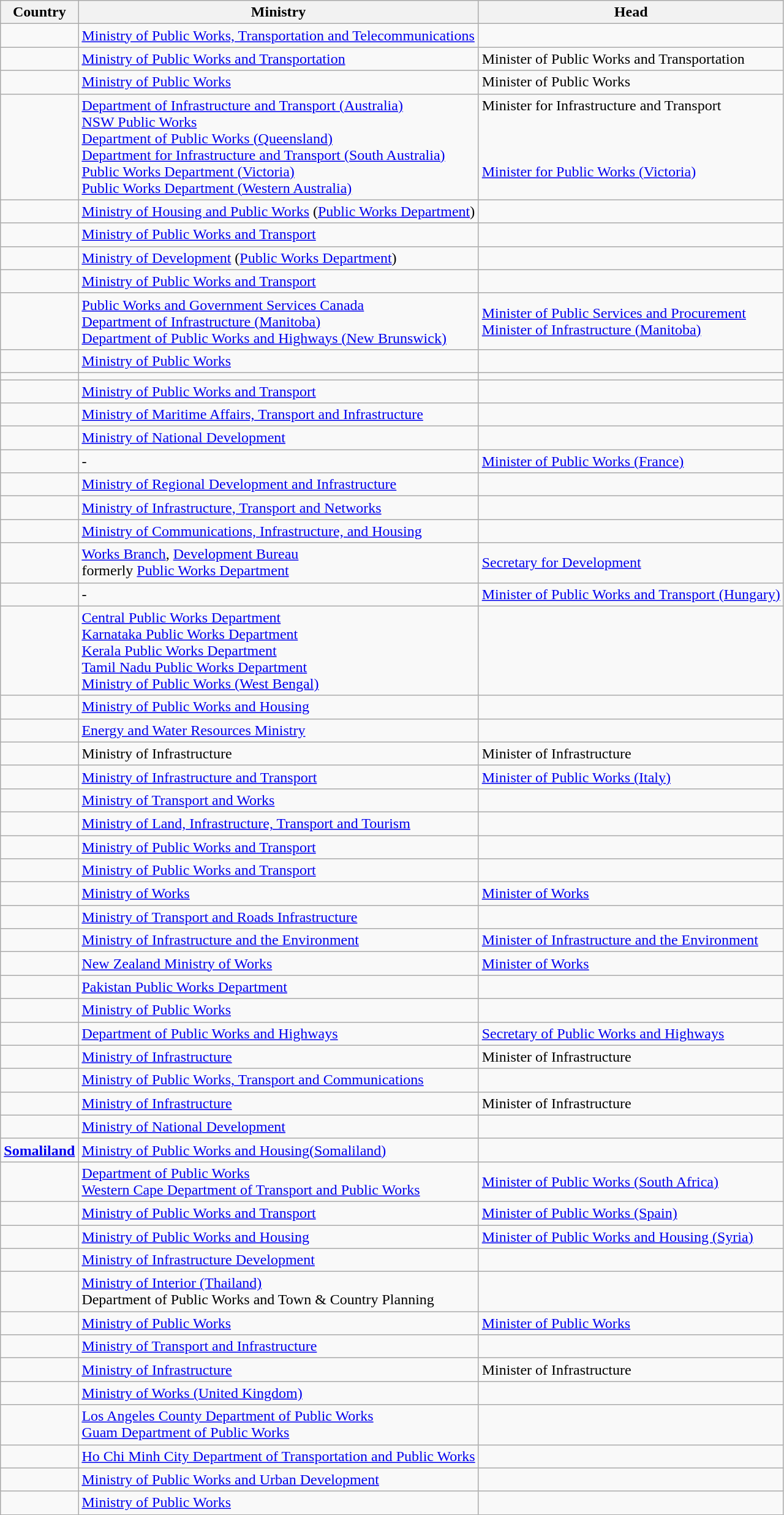<table class="wikitable sortable">
<tr>
<th>Country</th>
<th>Ministry</th>
<th>Head</th>
</tr>
<tr>
<td><strong></strong></td>
<td><a href='#'>Ministry of Public Works, Transportation and Telecommunications</a></td>
<td></td>
</tr>
<tr>
<td><strong></strong></td>
<td><a href='#'>Ministry of Public Works and Transportation</a></td>
<td>Minister of Public Works and Transportation</td>
</tr>
<tr>
<td><strong></strong></td>
<td><a href='#'>Ministry of Public Works</a></td>
<td>Minister of Public Works</td>
</tr>
<tr>
<td><strong></strong></td>
<td><a href='#'>Department of Infrastructure and Transport (Australia)</a><br><a href='#'>NSW Public Works</a><br><a href='#'>Department of Public Works (Queensland)</a><br><a href='#'>Department for Infrastructure and Transport (South Australia)</a><br><a href='#'>Public Works Department (Victoria)</a><br><a href='#'>Public Works Department (Western Australia)</a></td>
<td>Minister for Infrastructure and Transport<br><br><br><br><a href='#'>Minister for Public Works (Victoria)</a><br><br></td>
</tr>
<tr>
<td><strong></strong></td>
<td><a href='#'>Ministry of Housing and Public Works</a> (<a href='#'>Public Works Department</a>)</td>
<td></td>
</tr>
<tr>
<td><strong></strong></td>
<td><a href='#'>Ministry of Public Works and Transport</a></td>
<td></td>
</tr>
<tr>
<td><strong></strong></td>
<td><a href='#'>Ministry of Development</a> (<a href='#'>Public Works Department</a>)</td>
<td></td>
</tr>
<tr>
<td><strong></strong></td>
<td><a href='#'>Ministry of Public Works and Transport</a></td>
<td></td>
</tr>
<tr>
<td><strong></strong></td>
<td><a href='#'>Public Works and Government Services Canada</a><br><a href='#'>Department of Infrastructure (Manitoba)</a><br><a href='#'>Department of Public Works and Highways (New Brunswick)</a></td>
<td><a href='#'>Minister of Public Services and Procurement</a><br><a href='#'>Minister of Infrastructure (Manitoba)</a></td>
</tr>
<tr>
<td><strong></strong></td>
<td><a href='#'>Ministry of Public Works</a></td>
<td></td>
</tr>
<tr>
<td></td>
<td></td>
<td></td>
</tr>
<tr>
<td><strong></strong></td>
<td><a href='#'>Ministry of Public Works and Transport</a></td>
<td></td>
</tr>
<tr>
<td><strong></strong></td>
<td><a href='#'>Ministry of Maritime Affairs, Transport and Infrastructure</a></td>
<td></td>
</tr>
<tr>
<td><strong></strong></td>
<td><a href='#'>Ministry of National Development</a></td>
<td></td>
</tr>
<tr>
<td><strong></strong></td>
<td>-</td>
<td><a href='#'>Minister of Public Works (France)</a></td>
</tr>
<tr>
<td><strong></strong></td>
<td><a href='#'>Ministry of Regional Development and Infrastructure</a></td>
<td></td>
</tr>
<tr>
<td><strong></strong></td>
<td><a href='#'>Ministry of Infrastructure, Transport and Networks</a></td>
<td></td>
</tr>
<tr>
<td><strong></strong></td>
<td><a href='#'>Ministry of Communications, Infrastructure, and Housing</a></td>
<td></td>
</tr>
<tr>
<td><strong></strong></td>
<td><a href='#'>Works Branch</a>, <a href='#'>Development Bureau</a><br>formerly <a href='#'>Public Works Department</a></td>
<td><a href='#'>Secretary for Development</a></td>
</tr>
<tr>
<td><strong></strong></td>
<td>-</td>
<td><a href='#'>Minister of Public Works and Transport (Hungary)</a></td>
</tr>
<tr>
<td><strong></strong></td>
<td><a href='#'>Central Public Works Department</a><br><a href='#'>Karnataka Public Works Department</a><br><a href='#'>Kerala Public Works Department</a><br><a href='#'>Tamil Nadu Public Works Department</a><br><a href='#'>Ministry of Public Works (West Bengal)</a></td>
<td></td>
</tr>
<tr>
<td><strong></strong></td>
<td><a href='#'>Ministry of Public Works and Housing</a></td>
<td></td>
</tr>
<tr>
<td><strong></strong></td>
<td><a href='#'>Energy and Water Resources Ministry</a></td>
<td></td>
</tr>
<tr>
<td><strong></strong></td>
<td>Ministry of Infrastructure</td>
<td>Minister of Infrastructure</td>
</tr>
<tr>
<td><strong></strong></td>
<td><a href='#'>Ministry of Infrastructure and Transport</a></td>
<td><a href='#'>Minister of Public Works (Italy)</a></td>
</tr>
<tr>
<td><strong></strong></td>
<td><a href='#'>Ministry of Transport and Works</a></td>
<td></td>
</tr>
<tr>
<td><strong></strong></td>
<td><a href='#'>Ministry of Land, Infrastructure, Transport and Tourism</a></td>
<td></td>
</tr>
<tr>
<td><strong></strong></td>
<td><a href='#'>Ministry of Public Works and Transport</a></td>
<td></td>
</tr>
<tr>
<td><strong></strong></td>
<td><a href='#'>Ministry of Public Works and Transport</a></td>
<td></td>
</tr>
<tr>
<td><strong></strong></td>
<td><a href='#'>Ministry of Works</a></td>
<td><a href='#'>Minister of Works</a></td>
</tr>
<tr>
<td><strong></strong></td>
<td><a href='#'>Ministry of Transport and Roads Infrastructure</a></td>
<td></td>
</tr>
<tr>
<td><strong></strong></td>
<td><a href='#'>Ministry of Infrastructure and the Environment</a></td>
<td><a href='#'>Minister of Infrastructure and the Environment</a></td>
</tr>
<tr>
<td><strong></strong></td>
<td><a href='#'>New Zealand Ministry of Works</a></td>
<td><a href='#'>Minister of Works</a></td>
</tr>
<tr>
<td><strong></strong></td>
<td><a href='#'>Pakistan Public Works Department</a></td>
<td></td>
</tr>
<tr>
<td><strong></strong></td>
<td><a href='#'>Ministry of Public Works</a></td>
<td></td>
</tr>
<tr>
<td><strong></strong></td>
<td><a href='#'>Department of Public Works and Highways</a></td>
<td><a href='#'>Secretary of Public Works and Highways</a></td>
</tr>
<tr>
<td><strong></strong></td>
<td><a href='#'>Ministry of Infrastructure</a></td>
<td>Minister of Infrastructure</td>
</tr>
<tr>
<td><strong></strong></td>
<td><a href='#'>Ministry of Public Works, Transport and Communications</a></td>
<td></td>
</tr>
<tr>
<td><strong></strong></td>
<td><a href='#'>Ministry of Infrastructure</a></td>
<td>Minister of Infrastructure</td>
</tr>
<tr>
<td><strong></strong></td>
<td><a href='#'>Ministry of National Development</a></td>
<td></td>
</tr>
<tr>
<td> <strong><a href='#'>Somaliland</a></strong></td>
<td><a href='#'>Ministry of Public Works and Housing(Somaliland)</a></td>
<td></td>
</tr>
<tr>
<td><strong></strong></td>
<td><a href='#'>Department of Public Works</a><br><a href='#'>Western Cape Department of Transport and Public Works</a></td>
<td><a href='#'>Minister of Public Works (South Africa)</a></td>
</tr>
<tr>
<td><strong></strong></td>
<td><a href='#'>Ministry of Public Works and Transport</a></td>
<td><a href='#'>Minister of Public Works (Spain)</a></td>
</tr>
<tr>
<td></td>
<td><a href='#'>Ministry of Public Works and Housing</a></td>
<td><a href='#'>Minister of Public Works and Housing (Syria)</a></td>
</tr>
<tr>
<td><strong></strong></td>
<td><a href='#'>Ministry of Infrastructure Development</a></td>
<td></td>
</tr>
<tr>
<td><strong></strong></td>
<td><a href='#'>Ministry of Interior (Thailand)</a><br>Department of Public Works and Town & Country Planning</td>
<td></td>
</tr>
<tr>
<td><strong></strong></td>
<td><a href='#'>Ministry of Public Works</a></td>
<td><a href='#'>Minister of Public Works</a></td>
</tr>
<tr>
<td><strong></strong></td>
<td><a href='#'>Ministry of Transport and Infrastructure</a></td>
<td></td>
</tr>
<tr>
<td><strong></strong></td>
<td><a href='#'>Ministry of Infrastructure</a></td>
<td>Minister of Infrastructure</td>
</tr>
<tr>
<td><strong></strong></td>
<td><a href='#'>Ministry of Works (United Kingdom)</a></td>
<td></td>
</tr>
<tr>
<td><strong></strong></td>
<td><a href='#'>Los Angeles County Department of Public Works</a><br><a href='#'>Guam Department of Public Works</a></td>
<td></td>
</tr>
<tr>
<td><strong></strong></td>
<td><a href='#'>Ho Chi Minh City Department of Transportation and Public Works</a></td>
<td></td>
</tr>
<tr>
<td><strong></strong></td>
<td><a href='#'>Ministry of Public Works and Urban Development</a></td>
<td></td>
</tr>
<tr>
<td><strong></strong></td>
<td><a href='#'>Ministry of Public Works</a></td>
<td></td>
</tr>
</table>
